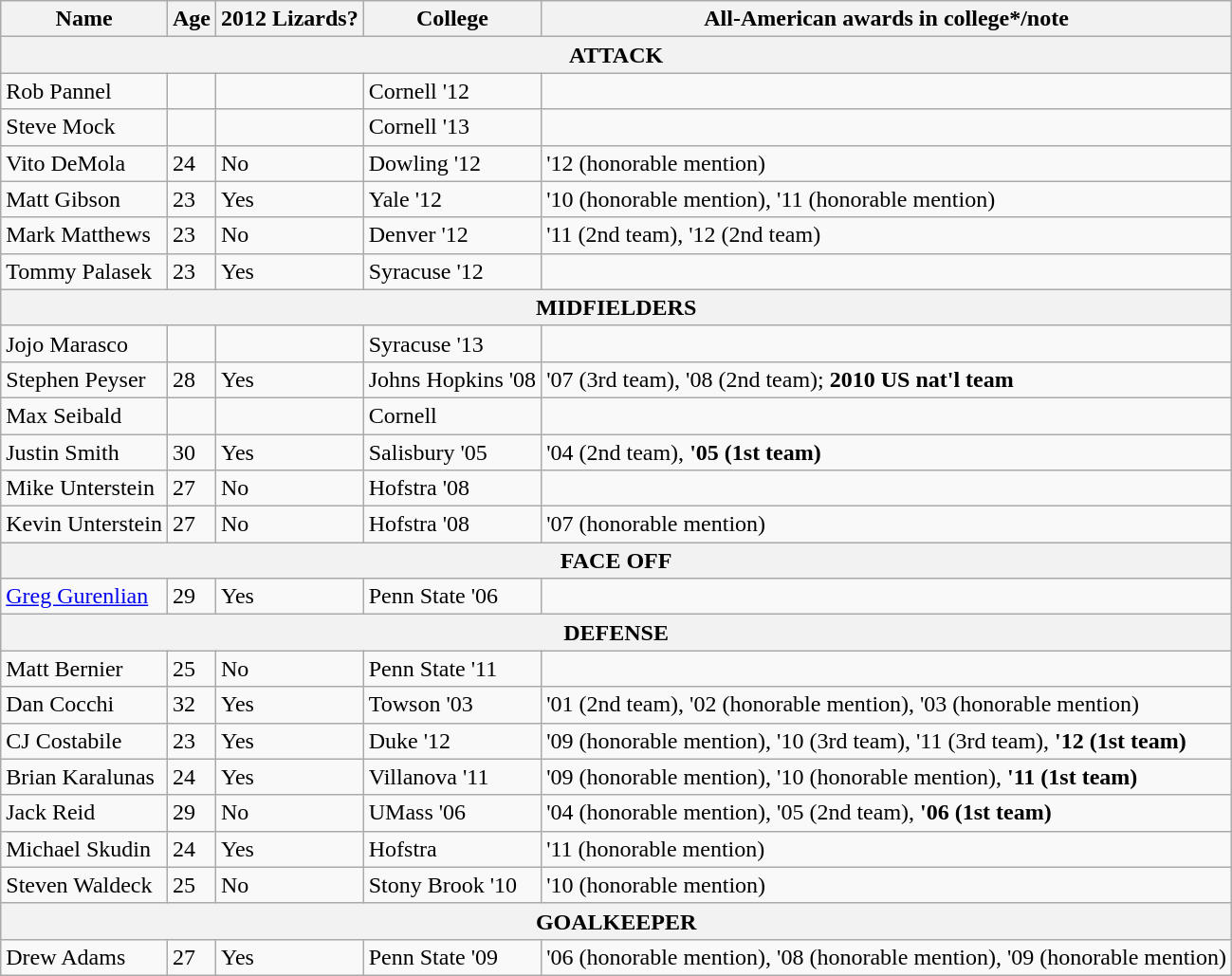<table class="wikitable">
<tr>
<th>Name</th>
<th>Age</th>
<th>2012 Lizards?</th>
<th>College</th>
<th>All-American awards in college*/note</th>
</tr>
<tr>
<th colspan=5>ATTACK</th>
</tr>
<tr>
<td>Rob Pannel</td>
<td></td>
<td></td>
<td>Cornell '12</td>
<td></td>
</tr>
<tr>
<td>Steve Mock</td>
<td></td>
<td></td>
<td>Cornell '13</td>
<td></td>
</tr>
<tr>
<td>Vito DeMola</td>
<td>24</td>
<td>No</td>
<td>Dowling '12</td>
<td>'12 (honorable mention)</td>
</tr>
<tr>
<td>Matt Gibson</td>
<td>23</td>
<td>Yes</td>
<td>Yale '12</td>
<td>'10 (honorable mention), '11 (honorable mention)</td>
</tr>
<tr>
<td>Mark Matthews</td>
<td>23</td>
<td>No</td>
<td>Denver '12</td>
<td>'11 (2nd team), '12 (2nd team)</td>
</tr>
<tr>
<td>Tommy Palasek</td>
<td>23</td>
<td>Yes</td>
<td>Syracuse '12</td>
<td></td>
</tr>
<tr>
<th colspan=5>MIDFIELDERS</th>
</tr>
<tr>
<td>Jojo Marasco</td>
<td></td>
<td></td>
<td>Syracuse '13</td>
<td></td>
</tr>
<tr>
<td>Stephen Peyser</td>
<td>28</td>
<td>Yes</td>
<td>Johns Hopkins '08</td>
<td>'07 (3rd team), '08 (2nd team); <strong>2010 US nat'l team</strong></td>
</tr>
<tr>
<td>Max Seibald</td>
<td></td>
<td></td>
<td>Cornell</td>
<td></td>
</tr>
<tr>
<td>Justin Smith</td>
<td>30</td>
<td>Yes</td>
<td>Salisbury '05</td>
<td>'04 (2nd team), <strong>'05 (1st team)</strong></td>
</tr>
<tr>
<td>Mike Unterstein</td>
<td>27</td>
<td>No</td>
<td>Hofstra '08</td>
<td></td>
</tr>
<tr>
<td>Kevin Unterstein</td>
<td>27</td>
<td>No</td>
<td>Hofstra '08</td>
<td>'07 (honorable mention)</td>
</tr>
<tr>
<th colspan=5>FACE OFF</th>
</tr>
<tr>
<td><a href='#'>Greg Gurenlian</a></td>
<td>29</td>
<td>Yes</td>
<td>Penn State '06</td>
<td></td>
</tr>
<tr>
<th colspan=5>DEFENSE</th>
</tr>
<tr>
<td>Matt Bernier</td>
<td>25</td>
<td>No</td>
<td>Penn State '11</td>
<td></td>
</tr>
<tr>
<td>Dan Cocchi</td>
<td>32</td>
<td>Yes</td>
<td>Towson '03</td>
<td>'01 (2nd team), '02 (honorable mention), '03 (honorable mention)</td>
</tr>
<tr>
<td>CJ Costabile</td>
<td>23</td>
<td>Yes</td>
<td>Duke '12</td>
<td>'09 (honorable mention), '10 (3rd team),  '11 (3rd team), <strong>'12 (1st team)</strong></td>
</tr>
<tr>
<td>Brian Karalunas</td>
<td>24</td>
<td>Yes</td>
<td>Villanova '11</td>
<td>'09 (honorable mention), '10 (honorable mention), <strong>'11 (1st team)</strong></td>
</tr>
<tr>
<td>Jack Reid</td>
<td>29</td>
<td>No</td>
<td>UMass '06</td>
<td>'04 (honorable mention), '05 (2nd team), <strong>'06 (1st team)</strong></td>
</tr>
<tr>
<td>Michael Skudin</td>
<td>24</td>
<td>Yes</td>
<td>Hofstra</td>
<td>'11 (honorable mention)</td>
</tr>
<tr>
<td>Steven Waldeck</td>
<td>25</td>
<td>No</td>
<td>Stony Brook '10</td>
<td>'10 (honorable mention)</td>
</tr>
<tr>
<th colspan=5>GOALKEEPER</th>
</tr>
<tr>
<td>Drew Adams</td>
<td>27</td>
<td>Yes</td>
<td>Penn State '09</td>
<td>'06 (honorable mention), '08 (honorable mention), '09 (honorable mention)</td>
</tr>
</table>
